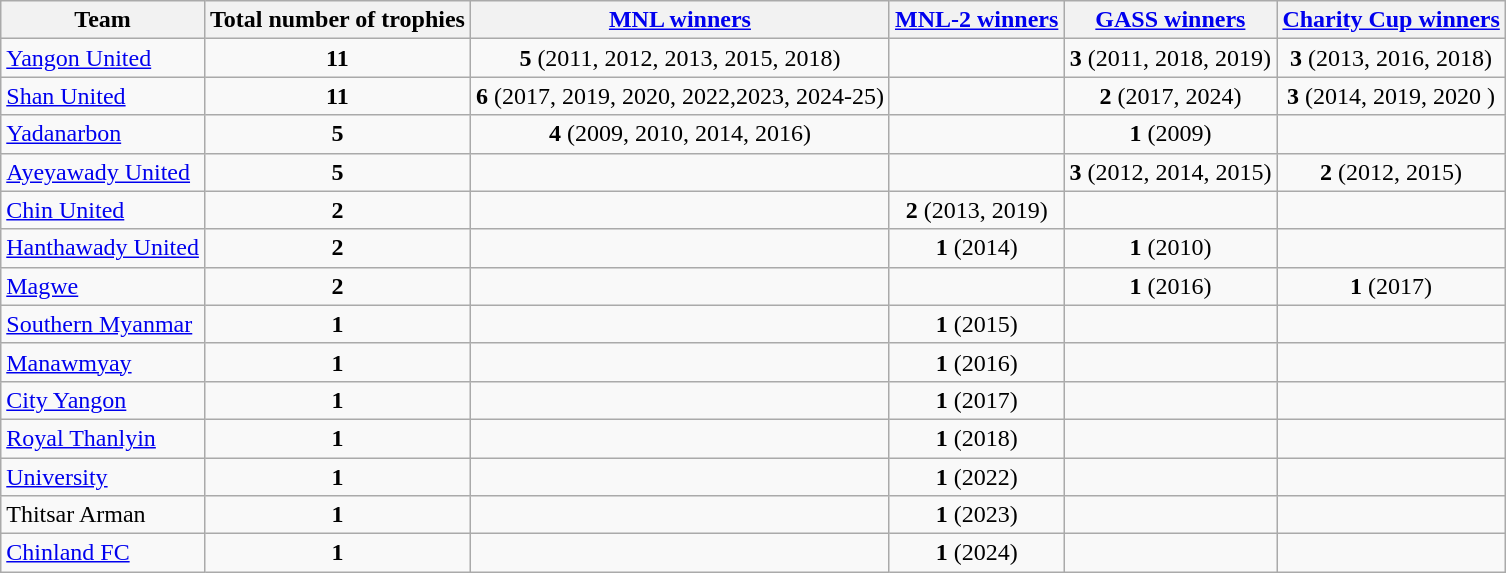<table class="wikitable" style="text-align: Center;font-size:100%;">
<tr>
<th>Team</th>
<th>Total number of trophies</th>
<th><a href='#'>MNL winners</a></th>
<th><a href='#'>MNL-2 winners</a></th>
<th><a href='#'>GASS winners</a></th>
<th><a href='#'>Charity Cup winners</a></th>
</tr>
<tr>
<td align=left><a href='#'>Yangon United</a></td>
<td><strong>11</strong></td>
<td><strong>5</strong> (2011, 2012, 2013, 2015, 2018)</td>
<td></td>
<td><strong>3</strong> (2011, 2018, 2019)</td>
<td><strong>3</strong> (2013, 2016, 2018)</td>
</tr>
<tr>
<td align=left><a href='#'>Shan United</a></td>
<td><strong>11</strong></td>
<td><strong>6</strong> (2017, 2019, 2020, 2022,2023, 2024-25)</td>
<td></td>
<td><strong>2</strong> (2017, 2024)</td>
<td><strong>3</strong> (2014, 2019, 2020 )</td>
</tr>
<tr>
<td align=left><a href='#'>Yadanarbon</a></td>
<td><strong>5</strong></td>
<td><strong>4</strong> (2009, 2010, 2014, 2016)</td>
<td></td>
<td><strong>1</strong> (2009)</td>
<td></td>
</tr>
<tr>
<td align=left><a href='#'>Ayeyawady United</a></td>
<td><strong>5</strong></td>
<td></td>
<td></td>
<td><strong>3</strong> (2012, 2014, 2015)</td>
<td><strong>2</strong> (2012, 2015)</td>
</tr>
<tr>
<td align=left><a href='#'>Chin United</a></td>
<td><strong>2</strong></td>
<td></td>
<td><strong>2</strong> (2013, 2019)</td>
<td></td>
<td></td>
</tr>
<tr>
<td align=left><a href='#'>Hanthawady United</a></td>
<td><strong>2</strong></td>
<td></td>
<td><strong>1</strong> (2014)</td>
<td><strong>1</strong> (2010)</td>
<td></td>
</tr>
<tr>
<td align=left><a href='#'>Magwe</a></td>
<td><strong>2</strong></td>
<td></td>
<td></td>
<td><strong>1</strong> (2016)</td>
<td><strong>1</strong> (2017)</td>
</tr>
<tr>
<td align=left><a href='#'>Southern Myanmar</a></td>
<td><strong>1</strong></td>
<td></td>
<td><strong>1</strong> (2015)</td>
<td></td>
<td></td>
</tr>
<tr>
<td align=left><a href='#'>Manawmyay</a></td>
<td><strong>1</strong></td>
<td></td>
<td><strong>1</strong> (2016)</td>
<td></td>
<td></td>
</tr>
<tr>
<td align=left><a href='#'>City Yangon</a></td>
<td><strong>1</strong></td>
<td></td>
<td><strong>1</strong> (2017)</td>
<td></td>
<td></td>
</tr>
<tr>
<td align=left><a href='#'>Royal Thanlyin</a></td>
<td><strong>1</strong></td>
<td></td>
<td><strong>1</strong> (2018)</td>
<td></td>
<td></td>
</tr>
<tr>
<td align=left><a href='#'>University</a></td>
<td><strong>1</strong></td>
<td></td>
<td><strong>1</strong> (2022)</td>
<td></td>
</tr>
<tr>
<td align=left>Thitsar Arman</td>
<td><strong>1</strong></td>
<td></td>
<td><strong>1</strong> (2023)</td>
<td></td>
<td></td>
</tr>
<tr>
<td align=left><a href='#'>Chinland FC</a></td>
<td><strong>1</strong></td>
<td></td>
<td><strong>1</strong> (2024)</td>
<td></td>
<td></td>
</tr>
</table>
